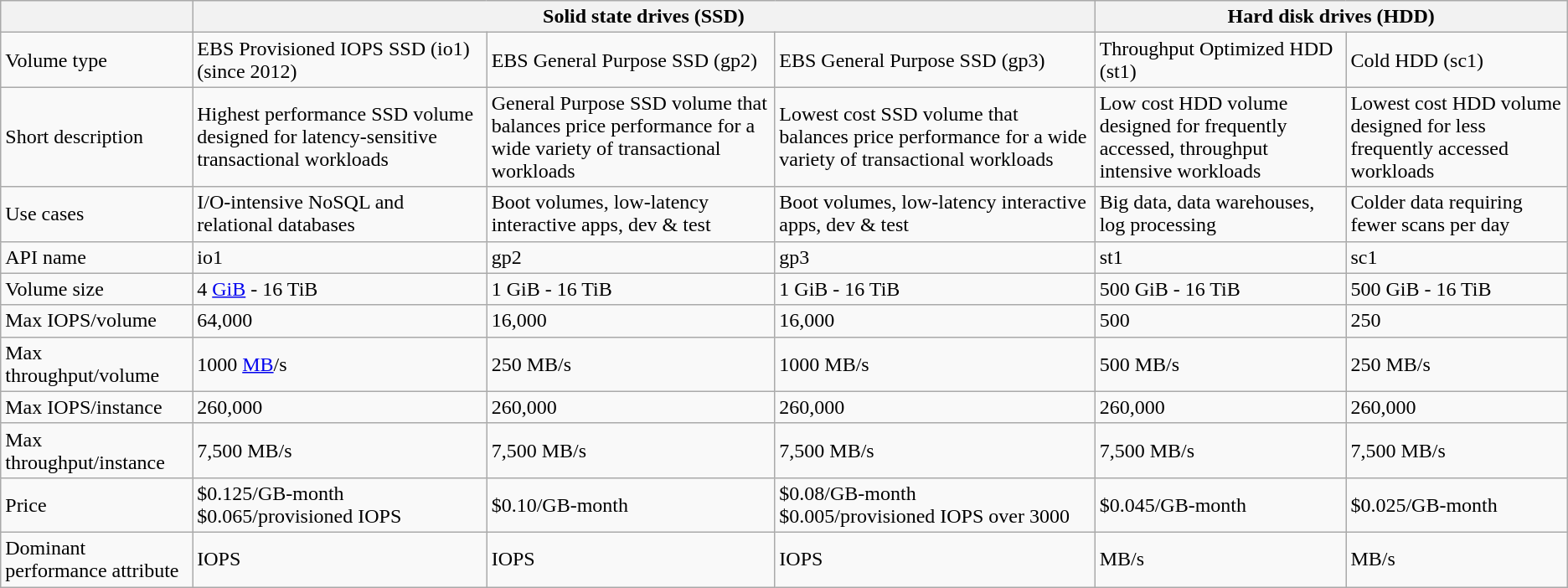<table class="wikitable">
<tr>
<th></th>
<th colspan="3">Solid state drives (SSD)</th>
<th colspan="2">Hard disk drives (HDD)</th>
</tr>
<tr>
<td>Volume type</td>
<td>EBS Provisioned IOPS SSD (io1) (since 2012) </td>
<td>EBS General Purpose SSD (gp2)</td>
<td>EBS General Purpose SSD (gp3)</td>
<td>Throughput Optimized HDD (st1)</td>
<td>Cold HDD (sc1)</td>
</tr>
<tr>
<td>Short description</td>
<td>Highest performance SSD volume designed for latency-sensitive transactional workloads</td>
<td>General Purpose SSD volume that balances price performance for a wide variety of transactional workloads</td>
<td>Lowest cost SSD volume that balances price performance for a wide variety of transactional workloads</td>
<td>Low cost HDD volume designed for frequently accessed, throughput intensive workloads</td>
<td>Lowest cost HDD volume designed for less frequently accessed workloads</td>
</tr>
<tr>
<td>Use cases</td>
<td>I/O-intensive NoSQL and relational databases</td>
<td>Boot volumes, low-latency interactive apps, dev & test</td>
<td>Boot volumes, low-latency interactive apps, dev & test</td>
<td>Big data, data warehouses, log processing</td>
<td>Colder data requiring fewer scans per day</td>
</tr>
<tr>
<td>API name</td>
<td>io1</td>
<td>gp2</td>
<td>gp3</td>
<td>st1</td>
<td>sc1</td>
</tr>
<tr>
<td>Volume size</td>
<td>4 <a href='#'>GiB</a> - 16 TiB</td>
<td>1 GiB - 16 TiB</td>
<td>1 GiB - 16 TiB</td>
<td>500 GiB - 16 TiB</td>
<td>500 GiB - 16 TiB</td>
</tr>
<tr>
<td>Max IOPS/volume</td>
<td>64,000</td>
<td>16,000</td>
<td>16,000</td>
<td>500</td>
<td>250</td>
</tr>
<tr>
<td>Max throughput/volume</td>
<td>1000 <a href='#'>MB</a>/s</td>
<td>250 MB/s</td>
<td>1000 MB/s</td>
<td>500 MB/s</td>
<td>250 MB/s</td>
</tr>
<tr>
<td>Max IOPS/instance</td>
<td>260,000</td>
<td>260,000</td>
<td>260,000</td>
<td>260,000</td>
<td>260,000</td>
</tr>
<tr>
<td>Max throughput/instance</td>
<td>7,500 MB/s</td>
<td>7,500 MB/s</td>
<td>7,500 MB/s</td>
<td>7,500 MB/s</td>
<td>7,500 MB/s</td>
</tr>
<tr>
<td>Price</td>
<td>$0.125/GB-month<br>$0.065/provisioned IOPS</td>
<td>$0.10/GB-month</td>
<td>$0.08/GB-month<br>$0.005/provisioned IOPS over 3000</td>
<td>$0.045/GB-month</td>
<td>$0.025/GB-month</td>
</tr>
<tr>
<td>Dominant performance attribute</td>
<td>IOPS</td>
<td>IOPS</td>
<td>IOPS</td>
<td>MB/s</td>
<td>MB/s</td>
</tr>
</table>
